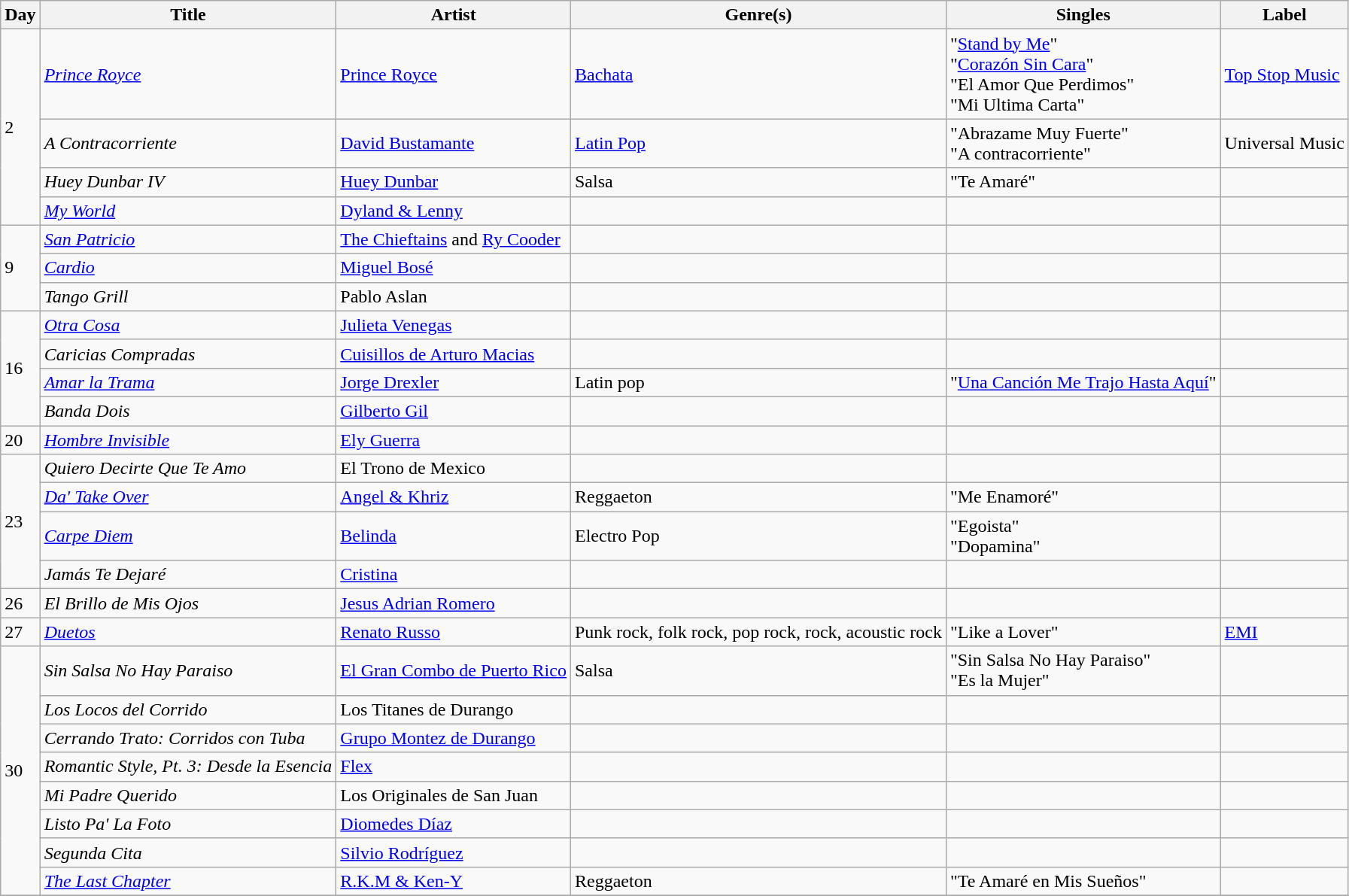<table class="wikitable sortable" style="text-align: left;">
<tr>
<th>Day</th>
<th>Title</th>
<th>Artist</th>
<th>Genre(s)</th>
<th>Singles</th>
<th>Label</th>
</tr>
<tr>
<td rowspan="4">2</td>
<td><em><a href='#'>Prince Royce</a></em></td>
<td><a href='#'>Prince Royce</a></td>
<td><a href='#'>Bachata</a></td>
<td>"<a href='#'>Stand by Me</a>"<br>"<a href='#'>Corazón Sin Cara</a>"<br>"El Amor Que Perdimos"<br>"Mi Ultima Carta"</td>
<td><a href='#'>Top Stop Music</a></td>
</tr>
<tr>
<td><em>A Contracorriente</em></td>
<td><a href='#'>David Bustamante</a></td>
<td><a href='#'>Latin Pop</a></td>
<td>"Abrazame Muy Fuerte"<br>"A contracorriente"</td>
<td>Universal Music</td>
</tr>
<tr>
<td><em>Huey Dunbar IV</em></td>
<td><a href='#'>Huey Dunbar</a></td>
<td>Salsa</td>
<td>"Te Amaré"</td>
<td></td>
</tr>
<tr>
<td><em><a href='#'>My World</a></em></td>
<td><a href='#'>Dyland & Lenny</a></td>
<td></td>
<td></td>
<td></td>
</tr>
<tr>
<td rowspan="3">9</td>
<td><em><a href='#'>San Patricio</a></em></td>
<td><a href='#'>The Chieftains</a> and <a href='#'>Ry Cooder</a></td>
<td></td>
<td></td>
<td></td>
</tr>
<tr>
<td><em><a href='#'>Cardio</a></em></td>
<td><a href='#'>Miguel Bosé</a></td>
<td></td>
<td></td>
<td></td>
</tr>
<tr>
<td><em>Tango Grill</em></td>
<td>Pablo Aslan</td>
<td></td>
<td></td>
<td></td>
</tr>
<tr>
<td rowspan="4">16</td>
<td><em><a href='#'>Otra Cosa</a></em></td>
<td><a href='#'>Julieta Venegas</a></td>
<td></td>
<td></td>
<td></td>
</tr>
<tr>
<td><em>Caricias Compradas</em></td>
<td><a href='#'>Cuisillos de Arturo Macias</a></td>
<td></td>
<td></td>
<td></td>
</tr>
<tr>
<td><em><a href='#'>Amar la Trama</a></em></td>
<td><a href='#'>Jorge Drexler</a></td>
<td>Latin pop</td>
<td>"<a href='#'>Una Canción Me Trajo Hasta Aquí</a>"</td>
<td></td>
</tr>
<tr>
<td><em>Banda Dois</em></td>
<td><a href='#'>Gilberto Gil</a></td>
<td></td>
<td></td>
<td></td>
</tr>
<tr>
<td>20</td>
<td><em><a href='#'>Hombre Invisible</a></em></td>
<td><a href='#'>Ely Guerra</a></td>
<td></td>
<td></td>
<td></td>
</tr>
<tr>
<td rowspan="4">23</td>
<td><em>Quiero Decirte Que Te Amo</em></td>
<td>El Trono de Mexico</td>
<td></td>
<td></td>
<td></td>
</tr>
<tr>
<td><em><a href='#'>Da' Take Over</a></em></td>
<td><a href='#'>Angel & Khriz</a></td>
<td>Reggaeton</td>
<td>"Me Enamoré"</td>
<td></td>
</tr>
<tr>
<td><em><a href='#'>Carpe Diem</a></em></td>
<td><a href='#'>Belinda</a></td>
<td>Electro Pop</td>
<td>"Egoista"<br>"Dopamina"</td>
<td></td>
</tr>
<tr>
<td><em>Jamás Te Dejaré</em></td>
<td><a href='#'>Cristina</a></td>
<td></td>
<td></td>
<td></td>
</tr>
<tr>
<td>26</td>
<td><em>El Brillo de Mis Ojos</em></td>
<td><a href='#'>Jesus Adrian Romero</a></td>
<td></td>
<td></td>
<td></td>
</tr>
<tr>
<td>27</td>
<td><em><a href='#'>Duetos</a></em></td>
<td><a href='#'>Renato Russo</a></td>
<td>Punk rock, folk rock, pop rock, rock, acoustic rock</td>
<td>"Like a Lover"</td>
<td><a href='#'>EMI</a></td>
</tr>
<tr>
<td rowspan="8">30</td>
<td><em>Sin Salsa No Hay Paraiso</em></td>
<td><a href='#'>El Gran Combo de Puerto Rico</a></td>
<td>Salsa</td>
<td>"Sin Salsa No Hay Paraiso"<br>"Es la Mujer"</td>
<td></td>
</tr>
<tr>
<td><em>Los Locos del Corrido</em></td>
<td>Los Titanes de Durango</td>
<td></td>
<td></td>
<td></td>
</tr>
<tr>
<td><em>Cerrando Trato: Corridos con Tuba</em></td>
<td><a href='#'>Grupo Montez de Durango</a></td>
<td></td>
<td></td>
<td></td>
</tr>
<tr>
<td><em>Romantic Style, Pt. 3: Desde la Esencia</em></td>
<td><a href='#'>Flex</a></td>
<td></td>
<td></td>
<td></td>
</tr>
<tr>
<td><em>Mi Padre Querido</em></td>
<td>Los Originales de San Juan</td>
<td></td>
<td></td>
<td></td>
</tr>
<tr>
<td><em>Listo Pa' La Foto</em></td>
<td><a href='#'>Diomedes Díaz</a></td>
<td></td>
<td></td>
<td></td>
</tr>
<tr>
<td><em>Segunda Cita</em></td>
<td><a href='#'>Silvio Rodríguez</a></td>
<td></td>
<td></td>
<td></td>
</tr>
<tr>
<td><em><a href='#'>The Last Chapter</a></em></td>
<td><a href='#'>R.K.M & Ken-Y</a></td>
<td>Reggaeton</td>
<td>"Te Amaré en Mis Sueños"</td>
<td></td>
</tr>
<tr>
</tr>
</table>
